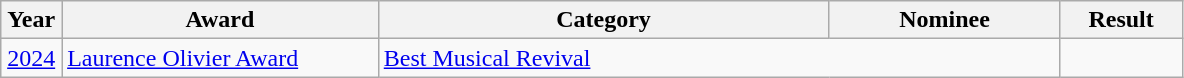<table class="wikitable">
<tr>
<th width="5%">Year</th>
<th width="26%">Award</th>
<th width="37%">Category</th>
<th width="19%">Nominee</th>
<th width="10%">Result</th>
</tr>
<tr>
<td align="center"><a href='#'>2024</a></td>
<td><a href='#'>Laurence Olivier Award</a></td>
<td colspan="2"><a href='#'>Best Musical Revival</a></td>
<td></td>
</tr>
</table>
